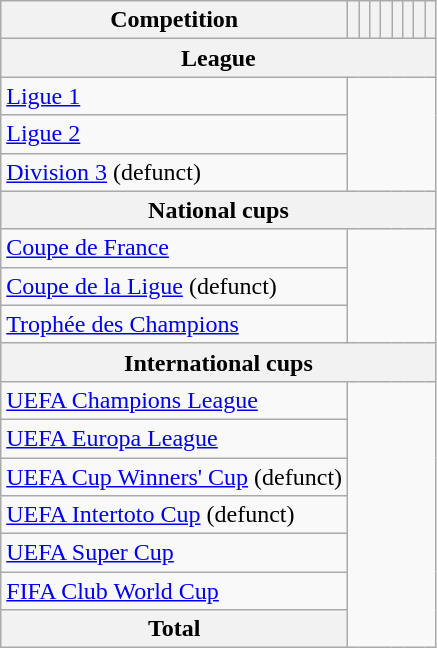<table class="wikitable plainrowheaders sortable" style="text-align:center">
<tr>
<th>Competition</th>
<th></th>
<th></th>
<th></th>
<th></th>
<th></th>
<th></th>
<th></th>
<th></th>
</tr>
<tr>
<th colspan=11><strong>League</strong></th>
</tr>
<tr>
<td align=left><a href='#'>Ligue 1</a><br></td>
</tr>
<tr>
<td align=left><a href='#'>Ligue 2</a><br></td>
</tr>
<tr>
<td align=left><a href='#'>Division 3</a> (defunct)<br></td>
</tr>
<tr>
<th colspan=11><strong>National cups</strong></th>
</tr>
<tr>
<td align=left><a href='#'>Coupe de France</a><br></td>
</tr>
<tr>
<td align=left><a href='#'>Coupe de la Ligue</a> (defunct)<br></td>
</tr>
<tr>
<td align=left><a href='#'>Trophée des Champions</a><br></td>
</tr>
<tr>
<th colspan=11><strong>International cups</strong></th>
</tr>
<tr>
<td align=left><a href='#'>UEFA Champions League</a><br></td>
</tr>
<tr>
<td align=left><a href='#'>UEFA Europa League</a><br></td>
</tr>
<tr>
<td align=left><a href='#'>UEFA Cup Winners' Cup</a> (defunct)<br></td>
</tr>
<tr>
<td align=left><a href='#'>UEFA Intertoto Cup</a> (defunct)<br></td>
</tr>
<tr>
<td align=left><a href='#'>UEFA Super Cup</a><br></td>
</tr>
<tr>
<td align=left><a href='#'>FIFA Club World Cup</a><br></td>
</tr>
<tr class=sortbottom>
<th scope=row><strong>Total</strong><br></th>
</tr>
</table>
